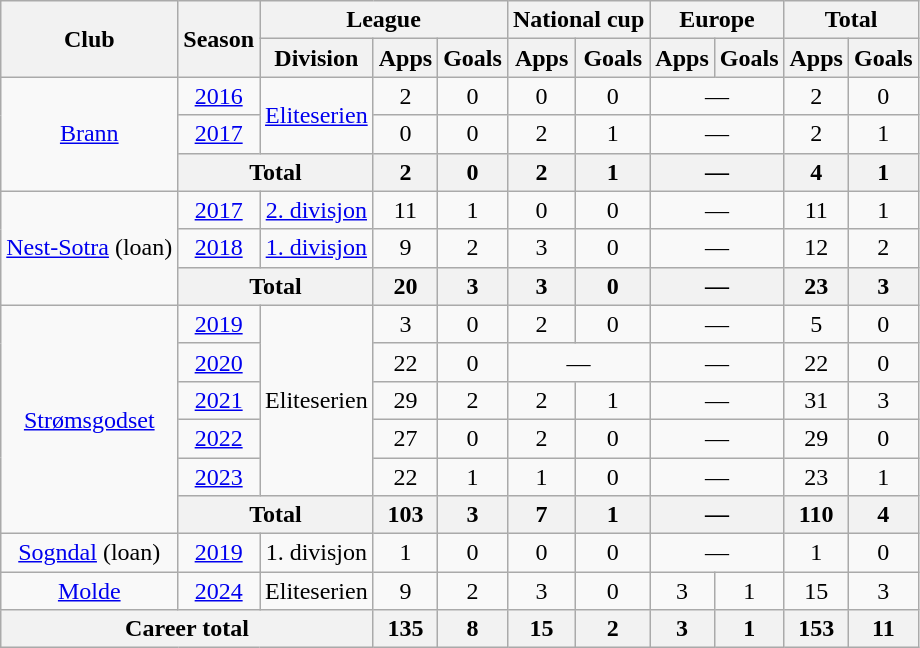<table class="wikitable" style="text-align: center;">
<tr>
<th rowspan="2">Club</th>
<th rowspan="2">Season</th>
<th colspan="3">League</th>
<th colspan="2">National cup</th>
<th colspan="2">Europe</th>
<th colspan="2">Total</th>
</tr>
<tr>
<th>Division</th>
<th>Apps</th>
<th>Goals</th>
<th>Apps</th>
<th>Goals</th>
<th>Apps</th>
<th>Goals</th>
<th>Apps</th>
<th>Goals</th>
</tr>
<tr>
<td rowspan="3"><a href='#'>Brann</a></td>
<td><a href='#'>2016</a></td>
<td rowspan="2"><a href='#'>Eliteserien</a></td>
<td>2</td>
<td>0</td>
<td>0</td>
<td>0</td>
<td colspan="2">—</td>
<td>2</td>
<td>0</td>
</tr>
<tr>
<td><a href='#'>2017</a></td>
<td>0</td>
<td>0</td>
<td>2</td>
<td>1</td>
<td colspan="2">—</td>
<td>2</td>
<td>1</td>
</tr>
<tr>
<th colspan="2">Total</th>
<th>2</th>
<th>0</th>
<th>2</th>
<th>1</th>
<th colspan="2">—</th>
<th>4</th>
<th>1</th>
</tr>
<tr>
<td rowspan="3"><a href='#'>Nest-Sotra</a> (loan)</td>
<td><a href='#'>2017</a></td>
<td><a href='#'>2. divisjon</a></td>
<td>11</td>
<td>1</td>
<td>0</td>
<td>0</td>
<td colspan="2">—</td>
<td>11</td>
<td>1</td>
</tr>
<tr>
<td><a href='#'>2018</a></td>
<td><a href='#'>1. divisjon</a></td>
<td>9</td>
<td>2</td>
<td>3</td>
<td>0</td>
<td colspan="2">—</td>
<td>12</td>
<td>2</td>
</tr>
<tr>
<th colspan="2">Total</th>
<th>20</th>
<th>3</th>
<th>3</th>
<th>0</th>
<th colspan="2">—</th>
<th>23</th>
<th>3</th>
</tr>
<tr>
<td rowspan="6"><a href='#'>Strømsgodset</a></td>
<td><a href='#'>2019</a></td>
<td rowspan="5">Eliteserien</td>
<td>3</td>
<td>0</td>
<td>2</td>
<td>0</td>
<td colspan="2">—</td>
<td>5</td>
<td>0</td>
</tr>
<tr>
<td><a href='#'>2020</a></td>
<td>22</td>
<td>0</td>
<td colspan="2">—</td>
<td colspan="2">—</td>
<td>22</td>
<td>0</td>
</tr>
<tr>
<td><a href='#'>2021</a></td>
<td>29</td>
<td>2</td>
<td>2</td>
<td>1</td>
<td colspan="2">—</td>
<td>31</td>
<td>3</td>
</tr>
<tr>
<td><a href='#'>2022</a></td>
<td>27</td>
<td>0</td>
<td>2</td>
<td>0</td>
<td colspan="2">—</td>
<td>29</td>
<td>0</td>
</tr>
<tr>
<td><a href='#'>2023</a></td>
<td>22</td>
<td>1</td>
<td>1</td>
<td>0</td>
<td colspan="2">—</td>
<td>23</td>
<td>1</td>
</tr>
<tr>
<th colspan="2">Total</th>
<th>103</th>
<th>3</th>
<th>7</th>
<th>1</th>
<th colspan="2">—</th>
<th>110</th>
<th>4</th>
</tr>
<tr>
<td><a href='#'>Sogndal</a> (loan)</td>
<td><a href='#'>2019</a></td>
<td>1. divisjon</td>
<td>1</td>
<td>0</td>
<td>0</td>
<td>0</td>
<td colspan="2">—</td>
<td>1</td>
<td>0</td>
</tr>
<tr>
<td><a href='#'>Molde</a></td>
<td><a href='#'>2024</a></td>
<td>Eliteserien</td>
<td>9</td>
<td>2</td>
<td>3</td>
<td>0</td>
<td>3</td>
<td>1</td>
<td>15</td>
<td>3</td>
</tr>
<tr>
<th colspan="3">Career total</th>
<th>135</th>
<th>8</th>
<th>15</th>
<th>2</th>
<th>3</th>
<th>1</th>
<th>153</th>
<th>11</th>
</tr>
</table>
